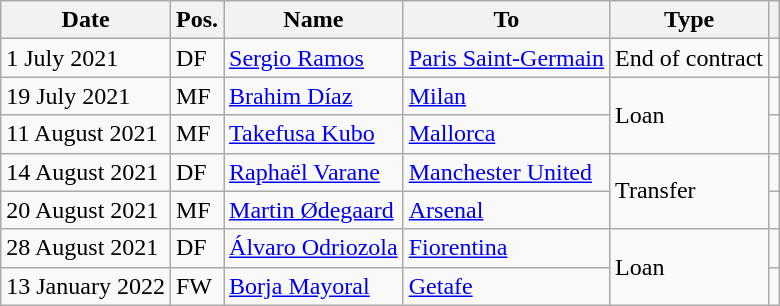<table class="wikitable">
<tr>
<th>Date</th>
<th>Pos.</th>
<th>Name</th>
<th>To</th>
<th>Type</th>
<th></th>
</tr>
<tr>
<td>1 July 2021</td>
<td>DF</td>
<td> <a href='#'>Sergio Ramos</a></td>
<td> <a href='#'>Paris Saint-Germain</a></td>
<td>End of contract</td>
<td></td>
</tr>
<tr>
<td>19 July 2021</td>
<td>MF</td>
<td> <a href='#'>Brahim Díaz</a></td>
<td> <a href='#'>Milan</a></td>
<td rowspan=2>Loan</td>
<td></td>
</tr>
<tr>
<td>11 August 2021</td>
<td>MF</td>
<td> <a href='#'>Takefusa Kubo</a></td>
<td><a href='#'>Mallorca</a></td>
<td></td>
</tr>
<tr>
<td>14 August 2021</td>
<td>DF</td>
<td> <a href='#'>Raphaël Varane</a></td>
<td> <a href='#'>Manchester United</a></td>
<td rowspan=2>Transfer</td>
<td></td>
</tr>
<tr>
<td>20 August 2021</td>
<td>MF</td>
<td> <a href='#'>Martin Ødegaard</a></td>
<td> <a href='#'>Arsenal</a></td>
<td></td>
</tr>
<tr>
<td>28 August 2021</td>
<td>DF</td>
<td> <a href='#'>Álvaro Odriozola</a></td>
<td> <a href='#'>Fiorentina</a></td>
<td rowspan=2>Loan</td>
<td></td>
</tr>
<tr>
<td>13 January 2022</td>
<td>FW</td>
<td> <a href='#'>Borja Mayoral</a></td>
<td><a href='#'>Getafe</a></td>
<td></td>
</tr>
</table>
